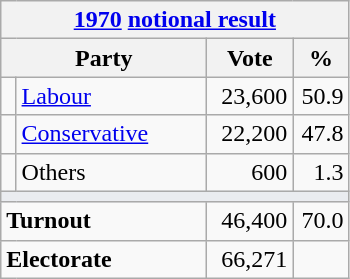<table class="wikitable">
<tr>
<th colspan="4"><a href='#'>1970</a> <a href='#'>notional result</a></th>
</tr>
<tr>
<th bgcolor="#DDDDFF" width="130px" colspan="2">Party</th>
<th bgcolor="#DDDDFF" width="50px">Vote</th>
<th bgcolor="#DDDDFF" width="30px">%</th>
</tr>
<tr>
<td></td>
<td><a href='#'>Labour</a></td>
<td align=right>23,600</td>
<td align=right>50.9</td>
</tr>
<tr>
<td></td>
<td><a href='#'>Conservative</a></td>
<td align=right>22,200</td>
<td align=right>47.8</td>
</tr>
<tr>
<td></td>
<td>Others</td>
<td align=right>600</td>
<td align=right>1.3</td>
</tr>
<tr>
<td colspan="4" bgcolor="#EAECF0"></td>
</tr>
<tr>
<td colspan="2"><strong>Turnout</strong></td>
<td align=right>46,400</td>
<td align=right>70.0</td>
</tr>
<tr>
<td colspan="2"><strong>Electorate</strong></td>
<td align=right>66,271</td>
</tr>
</table>
